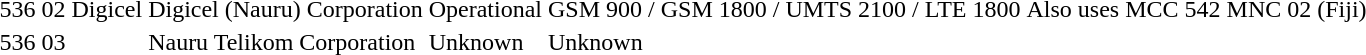<table>
<tr>
<td>536</td>
<td>02</td>
<td>Digicel</td>
<td>Digicel (Nauru) Corporation</td>
<td>Operational</td>
<td>GSM 900 / GSM 1800 / UMTS 2100 / LTE 1800</td>
<td>Also uses MCC 542 MNC 02 (Fiji)</td>
</tr>
<tr>
<td>536</td>
<td>03</td>
<td></td>
<td>Nauru Telikom Corporation</td>
<td>Unknown</td>
<td>Unknown</td>
<td></td>
</tr>
</table>
